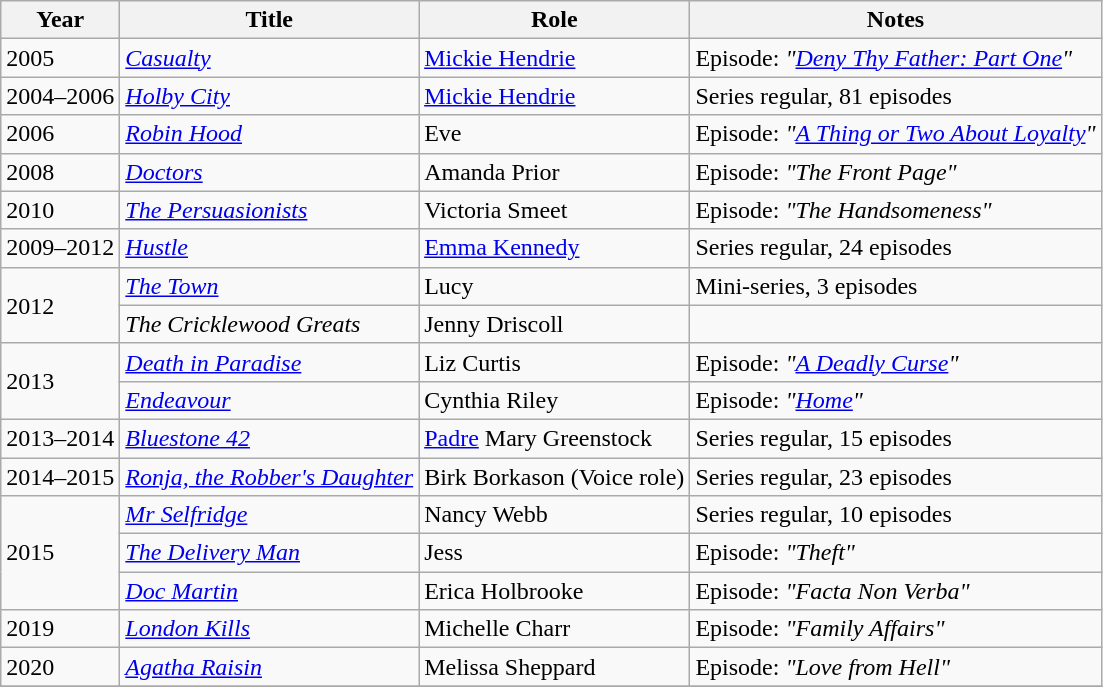<table class="wikitable sortable">
<tr>
<th>Year</th>
<th>Title</th>
<th>Role</th>
<th class="unsortable">Notes</th>
</tr>
<tr>
<td>2005</td>
<td><em><a href='#'>Casualty</a></em></td>
<td><a href='#'>Mickie Hendrie</a></td>
<td>Episode: <em>"<a href='#'>Deny Thy Father: Part One</a>"</em></td>
</tr>
<tr>
<td>2004–2006</td>
<td><em><a href='#'>Holby City</a></em></td>
<td><a href='#'>Mickie Hendrie</a></td>
<td>Series regular, 81 episodes</td>
</tr>
<tr>
<td>2006</td>
<td><em><a href='#'>Robin Hood</a></em></td>
<td>Eve</td>
<td>Episode: <em>"<a href='#'>A Thing or Two About Loyalty</a>"</em></td>
</tr>
<tr>
<td>2008</td>
<td><em><a href='#'>Doctors</a></em></td>
<td>Amanda Prior</td>
<td>Episode: <em>"The Front Page"</em></td>
</tr>
<tr>
<td>2010</td>
<td><em><a href='#'>The Persuasionists</a></em></td>
<td>Victoria Smeet</td>
<td>Episode: <em>"The Handsomeness"</em></td>
</tr>
<tr>
<td>2009–2012</td>
<td><em><a href='#'>Hustle</a></em></td>
<td><a href='#'>Emma Kennedy</a></td>
<td>Series regular, 24 episodes</td>
</tr>
<tr>
<td rowspan="2">2012</td>
<td><em><a href='#'>The Town</a></em></td>
<td>Lucy</td>
<td>Mini-series, 3 episodes</td>
</tr>
<tr>
<td><em>The Cricklewood Greats</em></td>
<td>Jenny Driscoll</td>
<td></td>
</tr>
<tr>
<td rowspan=2>2013</td>
<td><em><a href='#'>Death in Paradise</a></em></td>
<td>Liz Curtis</td>
<td>Episode: <em>"<a href='#'>A Deadly Curse</a>"</em></td>
</tr>
<tr>
<td><em><a href='#'>Endeavour</a></em></td>
<td>Cynthia Riley</td>
<td>Episode: <em>"<a href='#'>Home</a>"</em></td>
</tr>
<tr>
<td>2013–2014</td>
<td><em><a href='#'>Bluestone 42</a></em></td>
<td><a href='#'>Padre</a> Mary Greenstock</td>
<td>Series regular, 15 episodes</td>
</tr>
<tr>
<td>2014–2015</td>
<td><em><a href='#'>Ronja, the Robber's Daughter</a></em></td>
<td>Birk Borkason (Voice role)</td>
<td>Series regular, 23 episodes</td>
</tr>
<tr>
<td rowspan="3">2015</td>
<td><em><a href='#'>Mr Selfridge</a></em></td>
<td>Nancy Webb</td>
<td>Series regular, 10 episodes</td>
</tr>
<tr>
<td><em><a href='#'>The Delivery Man</a></em></td>
<td>Jess</td>
<td>Episode: <em>"Theft"</em></td>
</tr>
<tr>
<td><em><a href='#'>Doc Martin</a></em></td>
<td>Erica Holbrooke</td>
<td>Episode: <em>"Facta Non Verba"</em></td>
</tr>
<tr>
<td>2019</td>
<td><em><a href='#'>London Kills</a></em></td>
<td>Michelle Charr</td>
<td>Episode: <em>"Family Affairs"</em></td>
</tr>
<tr>
<td>2020</td>
<td><em><a href='#'>Agatha Raisin</a></em></td>
<td>Melissa Sheppard</td>
<td>Episode: <em>"Love from Hell"</em></td>
</tr>
<tr>
</tr>
</table>
